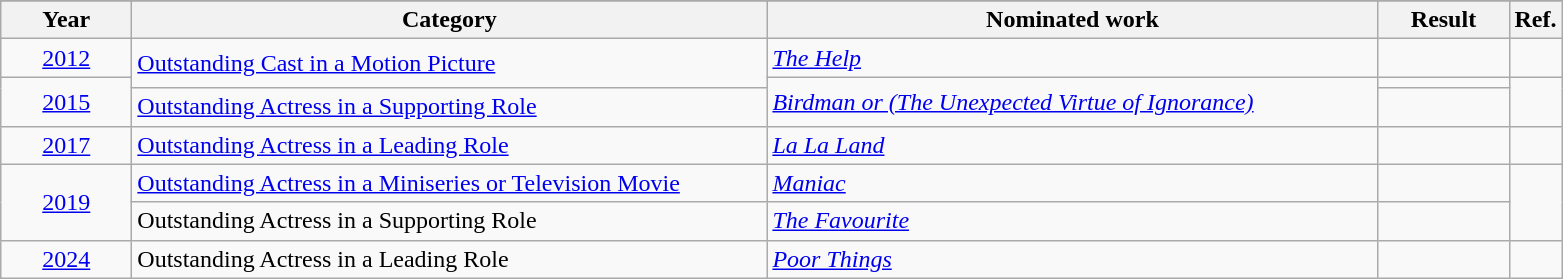<table class=wikitable>
<tr>
</tr>
<tr>
<th scope="col" style="width:5em;">Year</th>
<th scope="col" style="width:26em;">Category</th>
<th scope="col" style="width:25em;">Nominated work</th>
<th scope="col" style="width:5em;">Result</th>
<th>Ref.</th>
</tr>
<tr>
<td style="text-align:center;"><a href='#'>2012</a></td>
<td rowspan=2><a href='#'>Outstanding Cast in a Motion Picture</a></td>
<td><em><a href='#'>The Help</a></em></td>
<td></td>
<td style="text-align:center;"></td>
</tr>
<tr>
<td style="text-align:center;", rowspan=2><a href='#'>2015</a></td>
<td rowspan=2><em><a href='#'>Birdman or (The Unexpected Virtue of Ignorance)</a></em></td>
<td></td>
<td rowspan="2" style="text-align:center;"></td>
</tr>
<tr>
<td><a href='#'>Outstanding Actress in a Supporting Role</a></td>
<td></td>
</tr>
<tr>
<td style="text-align:center;"><a href='#'>2017</a></td>
<td><a href='#'>Outstanding Actress in a Leading Role</a></td>
<td><em><a href='#'>La La Land</a></em></td>
<td></td>
<td align="center"></td>
</tr>
<tr>
<td style="text-align:center;", rowspan=2><a href='#'>2019</a></td>
<td><a href='#'>Outstanding Actress in a Miniseries or Television Movie</a></td>
<td><em><a href='#'>Maniac</a></em></td>
<td></td>
<td rowspan="2" style="text-align:center;"></td>
</tr>
<tr>
<td>Outstanding Actress in a Supporting Role</td>
<td><em><a href='#'>The Favourite</a></em></td>
<td></td>
</tr>
<tr>
<td style="text-align:center;"><a href='#'>2024</a></td>
<td>Outstanding Actress in a Leading Role</td>
<td><em><a href='#'>Poor Things</a></em></td>
<td></td>
<td style="text-align:center;"></td>
</tr>
</table>
